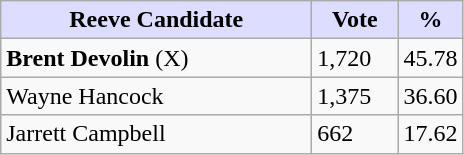<table class="wikitable">
<tr>
<th style="background:#ddf; width:200px;">Reeve Candidate</th>
<th style="background:#ddf; width:50px;">Vote</th>
<th style="background:#ddf; width:30px;">%</th>
</tr>
<tr>
<td><strong>Brent Devolin</strong> (X)</td>
<td>1,720</td>
<td>45.78</td>
</tr>
<tr>
<td>Wayne Hancock</td>
<td>1,375</td>
<td>36.60</td>
</tr>
<tr>
<td>Jarrett Campbell</td>
<td>662</td>
<td>17.62</td>
</tr>
</table>
